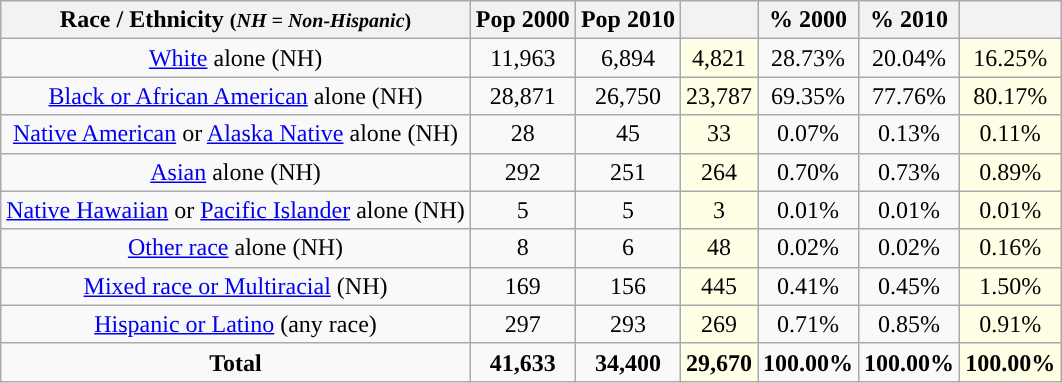<table class="wikitable" style="text-align:center;">
<tr>
<th>Race / Ethnicity <small>(<em>NH = Non-Hispanic</em>)</small></th>
<th>Pop 2000</th>
<th>Pop 2010</th>
<th></th>
<th>% 2000</th>
<th>% 2010</th>
<th></th>
</tr>
<tr>
<td><a href='#'>White</a> alone (NH)</td>
<td>11,963</td>
<td>6,894</td>
<td style='background: #ffffe6;'>4,821</td>
<td>28.73%</td>
<td>20.04%</td>
<td style='background: #ffffe6;'>16.25%</td>
</tr>
<tr>
<td><a href='#'>Black or African American</a> alone (NH)</td>
<td>28,871</td>
<td>26,750</td>
<td style='background: #ffffe6;'>23,787</td>
<td>69.35%</td>
<td>77.76%</td>
<td style='background: #ffffe6;'>80.17%</td>
</tr>
<tr>
<td><a href='#'>Native American</a> or <a href='#'>Alaska Native</a> alone (NH)</td>
<td>28</td>
<td>45</td>
<td style='background: #ffffe6;'>33</td>
<td>0.07%</td>
<td>0.13%</td>
<td style='background: #ffffe6;'>0.11%</td>
</tr>
<tr>
<td><a href='#'>Asian</a> alone (NH)</td>
<td>292</td>
<td>251</td>
<td style='background: #ffffe6;'>264</td>
<td>0.70%</td>
<td>0.73%</td>
<td style='background: #ffffe6;'>0.89%</td>
</tr>
<tr>
<td><a href='#'>Native Hawaiian</a> or <a href='#'>Pacific Islander</a> alone (NH)</td>
<td>5</td>
<td>5</td>
<td style='background: #ffffe6;'>3</td>
<td>0.01%</td>
<td>0.01%</td>
<td style='background: #ffffe6;'>0.01%</td>
</tr>
<tr>
<td><a href='#'>Other race</a> alone (NH)</td>
<td>8</td>
<td>6</td>
<td style='background: #ffffe6;'>48</td>
<td>0.02%</td>
<td>0.02%</td>
<td style='background: #ffffe6;'>0.16%</td>
</tr>
<tr>
<td><a href='#'>Mixed race or Multiracial</a> (NH)</td>
<td>169</td>
<td>156</td>
<td style='background: #ffffe6;'>445</td>
<td>0.41%</td>
<td>0.45%</td>
<td style='background: #ffffe6;'>1.50%</td>
</tr>
<tr>
<td><a href='#'>Hispanic or Latino</a> (any race)</td>
<td>297</td>
<td>293</td>
<td style='background: #ffffe6;'>269</td>
<td>0.71%</td>
<td>0.85%</td>
<td style='background: #ffffe6;'>0.91%</td>
</tr>
<tr>
<td><strong>Total</strong></td>
<td><strong>41,633</strong></td>
<td><strong>34,400</strong></td>
<td style='background: #ffffe6;'><strong>29,670</strong></td>
<td><strong>100.00%</strong></td>
<td><strong>100.00%</strong></td>
<td style='background: #ffffe6;'><strong>100.00%</strong></td>
</tr>
</table>
